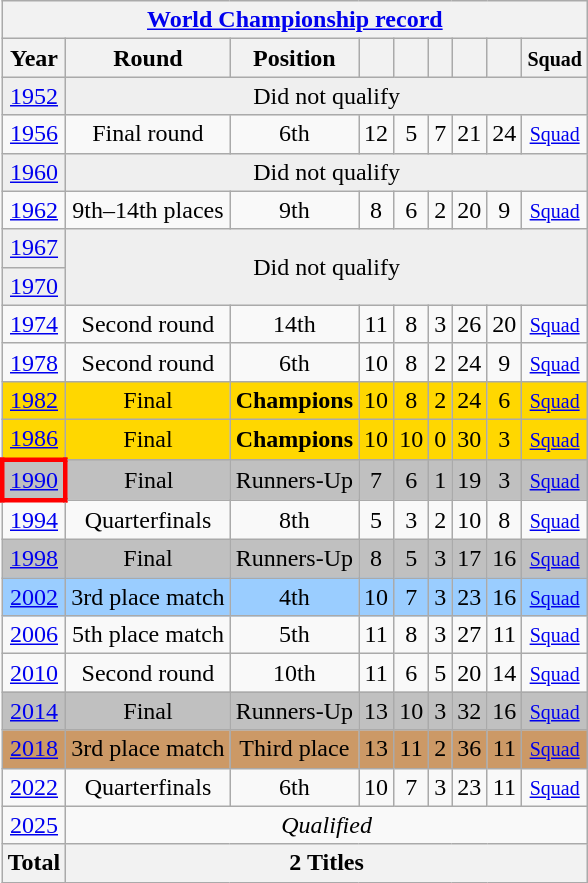<table class="wikitable" style="text-align: center;">
<tr>
<th colspan=9><a href='#'>World Championship record</a></th>
</tr>
<tr>
<th>Year</th>
<th>Round</th>
<th>Position</th>
<th></th>
<th></th>
<th></th>
<th></th>
<th></th>
<th><small>Squad</small></th>
</tr>
<tr bgcolor="efefef">
<td> <a href='#'>1952</a></td>
<td colspan=8>Did not qualify</td>
</tr>
<tr>
<td> <a href='#'>1956</a></td>
<td>Final round</td>
<td>6th</td>
<td>12</td>
<td>5</td>
<td>7</td>
<td>21</td>
<td>24</td>
<td><small><a href='#'>Squad</a></small></td>
</tr>
<tr bgcolor="efefef">
<td> <a href='#'>1960</a></td>
<td colspan=8>Did not qualify</td>
</tr>
<tr>
<td> <a href='#'>1962</a></td>
<td>9th–14th places</td>
<td>9th</td>
<td>8</td>
<td>6</td>
<td>2</td>
<td>20</td>
<td>9</td>
<td><small><a href='#'>Squad</a></small></td>
</tr>
<tr bgcolor="efefef">
<td> <a href='#'>1967</a></td>
<td colspan=8 rowspan=2 align=center>Did not qualify</td>
</tr>
<tr bgcolor="efefef">
<td> <a href='#'>1970</a></td>
</tr>
<tr>
<td> <a href='#'>1974</a></td>
<td>Second round</td>
<td>14th</td>
<td>11</td>
<td>8</td>
<td>3</td>
<td>26</td>
<td>20</td>
<td><small><a href='#'>Squad</a></small></td>
</tr>
<tr>
<td> <a href='#'>1978</a></td>
<td>Second round</td>
<td>6th</td>
<td>10</td>
<td>8</td>
<td>2</td>
<td>24</td>
<td>9</td>
<td><small><a href='#'>Squad</a></small></td>
</tr>
<tr bgcolor=gold>
<td> <a href='#'>1982</a></td>
<td>Final</td>
<td><strong>Champions</strong></td>
<td>10</td>
<td>8</td>
<td>2</td>
<td>24</td>
<td>6</td>
<td><small><a href='#'>Squad</a></small></td>
</tr>
<tr bgcolor=gold>
<td> <a href='#'>1986</a></td>
<td>Final</td>
<td><strong>Champions</strong></td>
<td>10</td>
<td>10</td>
<td>0</td>
<td>30</td>
<td>3</td>
<td><small><a href='#'>Squad</a></small></td>
</tr>
<tr bgcolor=silver>
<td style="border: 3px solid red"> <a href='#'>1990</a></td>
<td>Final</td>
<td>Runners-Up</td>
<td>7</td>
<td>6</td>
<td>1</td>
<td>19</td>
<td>3</td>
<td><small><a href='#'>Squad</a></small></td>
</tr>
<tr>
<td> <a href='#'>1994</a></td>
<td>Quarterfinals</td>
<td>8th</td>
<td>5</td>
<td>3</td>
<td>2</td>
<td>10</td>
<td>8</td>
<td><small><a href='#'>Squad</a></small></td>
</tr>
<tr bgcolor=silver>
<td> <a href='#'>1998</a></td>
<td>Final</td>
<td>Runners-Up</td>
<td>8</td>
<td>5</td>
<td>3</td>
<td>17</td>
<td>16</td>
<td><small><a href='#'>Squad</a></small></td>
</tr>
<tr bgcolor=9acdff>
<td> <a href='#'>2002</a></td>
<td>3rd place match</td>
<td>4th</td>
<td>10</td>
<td>7</td>
<td>3</td>
<td>23</td>
<td>16</td>
<td><small><a href='#'>Squad</a></small></td>
</tr>
<tr>
<td> <a href='#'>2006</a></td>
<td>5th place match</td>
<td>5th</td>
<td>11</td>
<td>8</td>
<td>3</td>
<td>27</td>
<td>11</td>
<td><small><a href='#'>Squad</a></small></td>
</tr>
<tr>
<td> <a href='#'>2010</a></td>
<td>Second round</td>
<td>10th</td>
<td>11</td>
<td>6</td>
<td>5</td>
<td>20</td>
<td>14</td>
<td><small><a href='#'>Squad</a></small></td>
</tr>
<tr bgcolor=silver>
<td> <a href='#'>2014</a></td>
<td>Final</td>
<td>Runners-Up</td>
<td>13</td>
<td>10</td>
<td>3</td>
<td>32</td>
<td>16</td>
<td><small><a href='#'>Squad</a></small></td>
</tr>
<tr bgcolor=cc9966>
<td> <a href='#'>2018</a></td>
<td>3rd place match</td>
<td>Third place</td>
<td>13</td>
<td>11</td>
<td>2</td>
<td>36</td>
<td>11</td>
<td><small><a href='#'>Squad</a></small></td>
</tr>
<tr>
<td> <a href='#'>2022</a></td>
<td>Quarterfinals</td>
<td>6th</td>
<td>10</td>
<td>7</td>
<td>3</td>
<td>23</td>
<td>11</td>
<td><small><a href='#'>Squad</a></small></td>
</tr>
<tr>
<td> <a href='#'>2025</a></td>
<td colspan=8><em>Qualified</em></td>
</tr>
<tr>
<th>Total</th>
<th colspan=9>2 Titles</th>
</tr>
</table>
